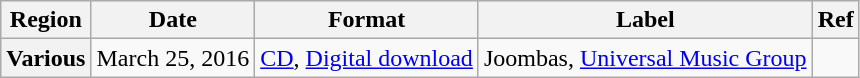<table class="wikitable plainrowheaders">
<tr>
<th scope="col">Region</th>
<th scope="col">Date</th>
<th scope="col">Format</th>
<th scope="col">Label</th>
<th scope="col">Ref</th>
</tr>
<tr>
<th scope="row">Various</th>
<td>March 25, 2016</td>
<td><a href='#'>CD</a>, <a href='#'>Digital download</a></td>
<td>Joombas, <a href='#'>Universal Music Group</a></td>
<td></td>
</tr>
</table>
